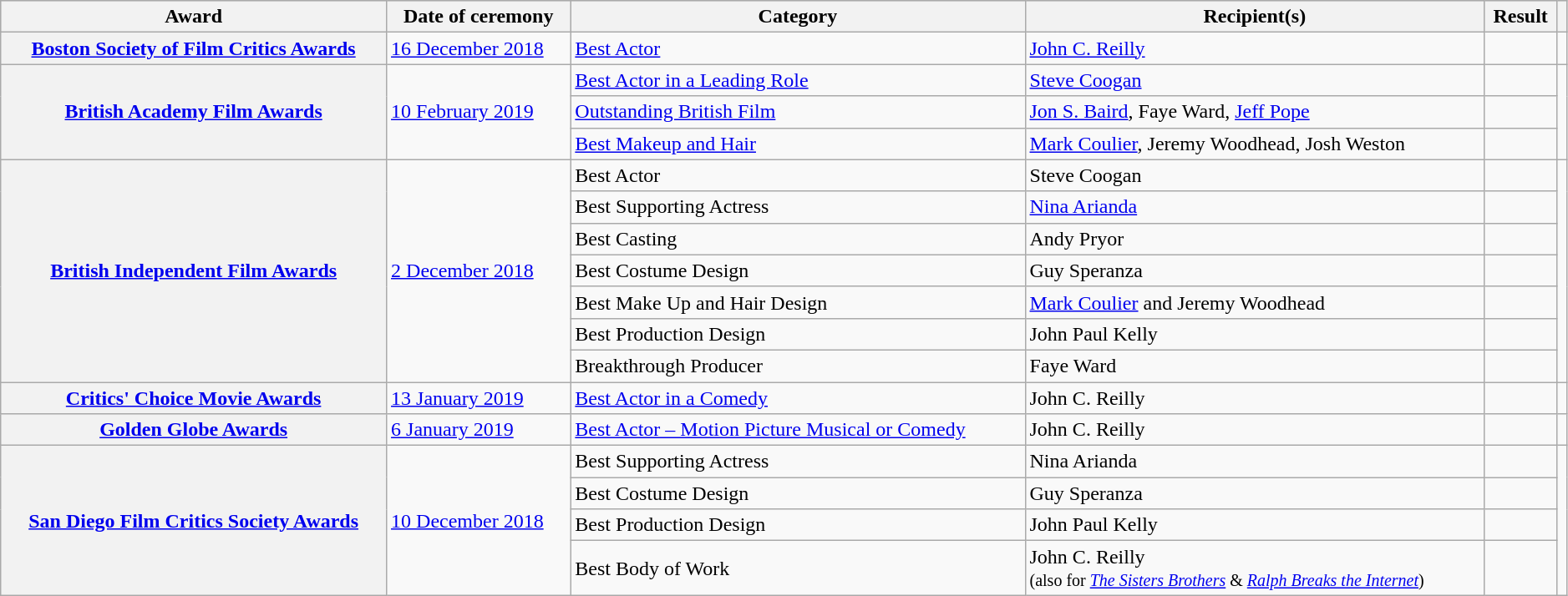<table class="wikitable plainrowheaders sortable" style="width:99%;">
<tr style="background:#ccc; text-align:center;">
<th scope="col">Award</th>
<th scope="col">Date of ceremony</th>
<th scope="col">Category</th>
<th scope="col">Recipient(s)</th>
<th scope="col">Result</th>
<th scope="col" class="unsortable"></th>
</tr>
<tr>
<th scope="row"><a href='#'>Boston Society of Film Critics Awards</a></th>
<td><a href='#'>16 December 2018</a></td>
<td><a href='#'>Best Actor</a></td>
<td><a href='#'>John C. Reilly</a></td>
<td></td>
<td style="text-align:center;"></td>
</tr>
<tr>
<th rowspan="3" scope="row"><a href='#'>British Academy Film Awards</a></th>
<td rowspan="3"><a href='#'>10 February 2019</a></td>
<td><a href='#'>Best Actor in a Leading Role</a></td>
<td><a href='#'>Steve Coogan</a></td>
<td></td>
<td rowspan="3" style="text-align:center;"></td>
</tr>
<tr>
<td><a href='#'>Outstanding British Film</a></td>
<td><a href='#'>Jon S. Baird</a>, Faye Ward, <a href='#'>Jeff Pope</a></td>
<td></td>
</tr>
<tr>
<td><a href='#'>Best Makeup and Hair</a></td>
<td><a href='#'>Mark Coulier</a>, Jeremy Woodhead, Josh Weston</td>
<td></td>
</tr>
<tr>
<th rowspan="7" scope="row"><a href='#'>British Independent Film Awards</a></th>
<td rowspan="7"><a href='#'>2 December 2018</a></td>
<td>Best Actor</td>
<td>Steve Coogan</td>
<td></td>
<td rowspan="7" style="text-align:center;"></td>
</tr>
<tr>
<td>Best Supporting Actress</td>
<td><a href='#'>Nina Arianda</a></td>
<td></td>
</tr>
<tr>
<td>Best Casting</td>
<td>Andy Pryor</td>
<td></td>
</tr>
<tr>
<td>Best Costume Design</td>
<td>Guy Speranza</td>
<td></td>
</tr>
<tr>
<td>Best Make Up and Hair Design</td>
<td><a href='#'>Mark Coulier</a> and Jeremy Woodhead</td>
<td></td>
</tr>
<tr>
<td>Best Production Design</td>
<td>John Paul Kelly</td>
<td></td>
</tr>
<tr>
<td>Breakthrough Producer</td>
<td>Faye Ward</td>
<td></td>
</tr>
<tr>
<th scope="row"><a href='#'>Critics' Choice Movie Awards</a></th>
<td><a href='#'>13 January 2019</a></td>
<td><a href='#'>Best Actor in a Comedy</a></td>
<td>John C. Reilly</td>
<td></td>
<td style="text-align:center;"></td>
</tr>
<tr>
<th scope="row"><a href='#'>Golden Globe Awards</a></th>
<td><a href='#'>6 January 2019</a></td>
<td><a href='#'>Best Actor – Motion Picture Musical or Comedy</a></td>
<td>John C. Reilly</td>
<td></td>
<td style="text-align:center;"></td>
</tr>
<tr>
<th scope="row" rowspan="4"><a href='#'>San Diego Film Critics Society Awards</a></th>
<td rowspan="4"><a href='#'>10 December 2018</a></td>
<td>Best Supporting Actress</td>
<td>Nina Arianda</td>
<td></td>
<td rowspan="4" style="text-align:center;"></td>
</tr>
<tr>
<td>Best Costume Design</td>
<td>Guy Speranza</td>
<td></td>
</tr>
<tr>
<td>Best Production Design</td>
<td>John Paul Kelly</td>
<td></td>
</tr>
<tr>
<td>Best Body of Work</td>
<td>John C. Reilly <br><small>(also for <em><a href='#'>The Sisters Brothers</a></em> & <em><a href='#'>Ralph Breaks the Internet</a></em>)</small></td>
<td></td>
</tr>
</table>
